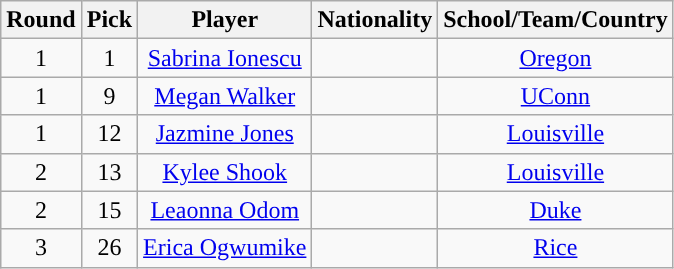<table class="wikitable" style="text-align: center;">
<tr>
<th>Round</th>
<th>Pick</th>
<th>Player</th>
<th>Nationality</th>
<th>School/Team/Country</th>
</tr>
<tr>
<td>1</td>
<td>1</td>
<td><a href='#'>Sabrina Ionescu</a></td>
<td></td>
<td><a href='#'>Oregon</a></td>
</tr>
<tr>
<td>1</td>
<td>9</td>
<td><a href='#'>Megan Walker</a></td>
<td></td>
<td><a href='#'>UConn</a></td>
</tr>
<tr>
<td>1</td>
<td>12</td>
<td><a href='#'>Jazmine Jones</a></td>
<td></td>
<td><a href='#'>Louisville</a></td>
</tr>
<tr>
<td>2</td>
<td>13</td>
<td><a href='#'>Kylee Shook</a></td>
<td></td>
<td><a href='#'>Louisville</a></td>
</tr>
<tr>
<td>2</td>
<td>15</td>
<td><a href='#'>Leaonna Odom</a></td>
<td></td>
<td><a href='#'>Duke</a></td>
</tr>
<tr>
<td>3</td>
<td>26</td>
<td><a href='#'>Erica Ogwumike</a></td>
<td></td>
<td><a href='#'>Rice</a></td>
</tr>
</table>
